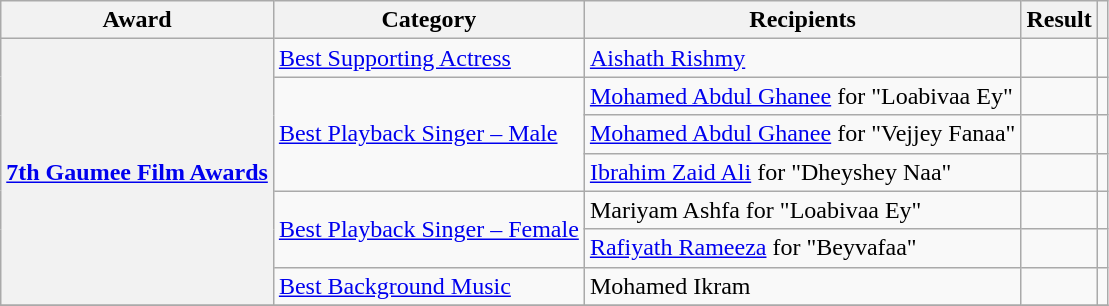<table class="wikitable plainrowheaders sortable">
<tr>
<th scope="col">Award</th>
<th scope="col">Category</th>
<th scope="col">Recipients</th>
<th scope="col">Result</th>
<th scope="col" class="unsortable"></th>
</tr>
<tr>
<th scope="row" rowspan="7"><a href='#'>7th Gaumee Film Awards</a></th>
<td><a href='#'>Best Supporting Actress</a></td>
<td><a href='#'>Aishath Rishmy</a></td>
<td></td>
<td style="text-align:center;"></td>
</tr>
<tr>
<td rowspan="3"><a href='#'>Best Playback Singer – Male</a></td>
<td><a href='#'>Mohamed Abdul Ghanee</a> for "Loabivaa Ey"</td>
<td></td>
<td style="text-align:center;"></td>
</tr>
<tr>
<td><a href='#'>Mohamed Abdul Ghanee</a> for "Vejjey Fanaa"</td>
<td></td>
<td style="text-align:center;"></td>
</tr>
<tr>
<td><a href='#'>Ibrahim Zaid Ali</a> for "Dheyshey Naa"</td>
<td></td>
<td style="text-align:center;"></td>
</tr>
<tr>
<td rowspan="2"><a href='#'>Best Playback Singer – Female</a></td>
<td>Mariyam Ashfa for "Loabivaa Ey"</td>
<td></td>
<td style="text-align:center;"></td>
</tr>
<tr>
<td><a href='#'>Rafiyath Rameeza</a> for "Beyvafaa"</td>
<td></td>
<td style="text-align:center;"></td>
</tr>
<tr>
<td><a href='#'>Best Background Music</a></td>
<td>Mohamed Ikram</td>
<td></td>
<td style="text-align:center;"></td>
</tr>
<tr>
</tr>
</table>
